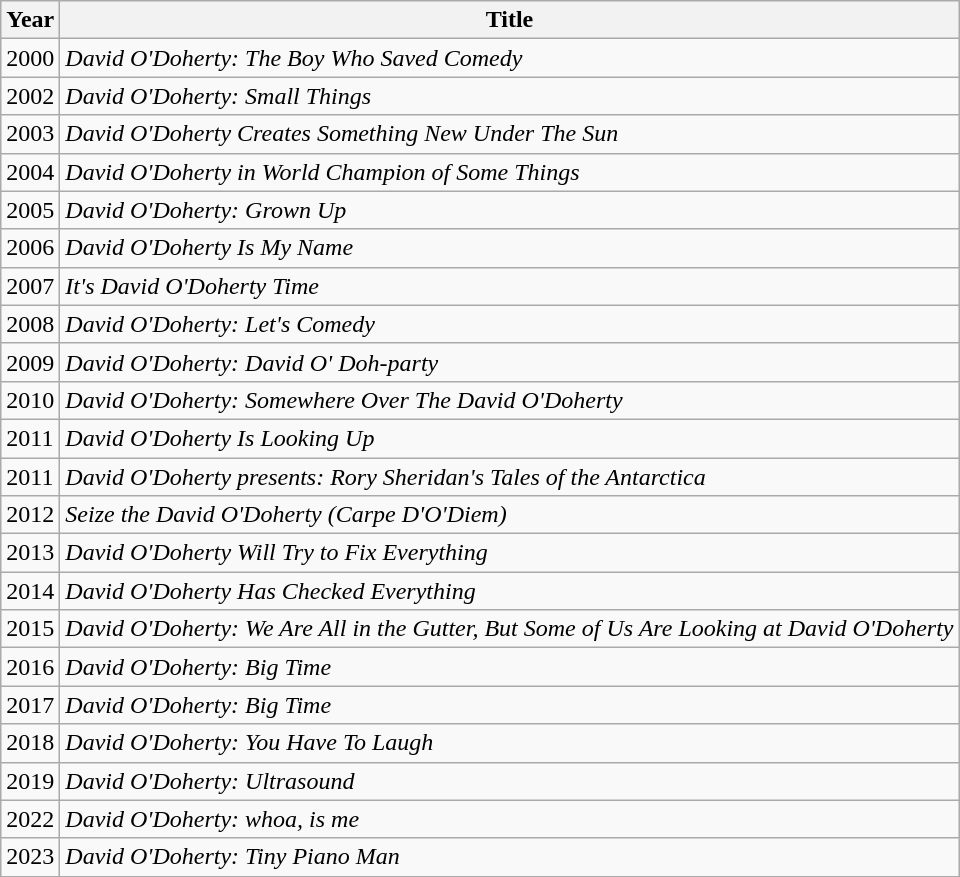<table class="wikitable">
<tr>
<th>Year</th>
<th>Title</th>
</tr>
<tr>
<td>2000</td>
<td><em>David O'Doherty: The Boy Who Saved Comedy</em></td>
</tr>
<tr>
<td>2002</td>
<td><em>David O'Doherty: Small Things</em></td>
</tr>
<tr>
<td>2003</td>
<td><em>David O'Doherty Creates Something New Under The Sun</em></td>
</tr>
<tr>
<td>2004</td>
<td><em>David O'Doherty in World Champion of Some Things</em></td>
</tr>
<tr>
<td>2005</td>
<td><em>David O'Doherty: Grown Up</em></td>
</tr>
<tr>
<td>2006</td>
<td><em>David O'Doherty Is My Name</em></td>
</tr>
<tr>
<td>2007</td>
<td><em>It's David O'Doherty Time</em></td>
</tr>
<tr>
<td>2008</td>
<td><em>David O'Doherty: Let's Comedy</em></td>
</tr>
<tr>
<td>2009</td>
<td><em>David O'Doherty: David O' Doh-party</em></td>
</tr>
<tr>
<td>2010</td>
<td><em>David O'Doherty: Somewhere Over The David O'Doherty</em></td>
</tr>
<tr>
<td>2011</td>
<td><em>David O'Doherty Is Looking Up</em></td>
</tr>
<tr>
<td>2011</td>
<td><em>David O'Doherty presents: Rory Sheridan's Tales of the Antarctica</em></td>
</tr>
<tr>
<td>2012</td>
<td><em>Seize the David O'Doherty (Carpe D'O'Diem)</em></td>
</tr>
<tr>
<td>2013</td>
<td><em>David O'Doherty Will Try to Fix Everything</em></td>
</tr>
<tr>
<td>2014</td>
<td><em>David O'Doherty Has Checked Everything</em></td>
</tr>
<tr>
<td>2015</td>
<td><em>David O'Doherty: We Are All in the Gutter, But Some of Us Are Looking at David O'Doherty</em></td>
</tr>
<tr>
<td>2016</td>
<td><em>David O'Doherty: Big Time</em></td>
</tr>
<tr>
<td>2017</td>
<td><em>David O'Doherty: Big Time</em></td>
</tr>
<tr>
<td>2018</td>
<td><em>David O'Doherty: You Have To Laugh</em></td>
</tr>
<tr>
<td>2019</td>
<td><em>David O'Doherty: Ultrasound</em></td>
</tr>
<tr>
<td>2022</td>
<td><em>David O'Doherty: whoa, is me</em></td>
</tr>
<tr>
<td>2023</td>
<td><em>David O'Doherty: Tiny Piano Man</em></td>
</tr>
<tr>
</tr>
</table>
